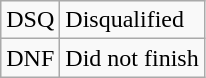<table class="wikitable">
<tr>
<td style="text-align:center;">DSQ</td>
<td>Disqualified</td>
</tr>
<tr>
<td style="text-align:center;">DNF</td>
<td>Did not finish</td>
</tr>
</table>
